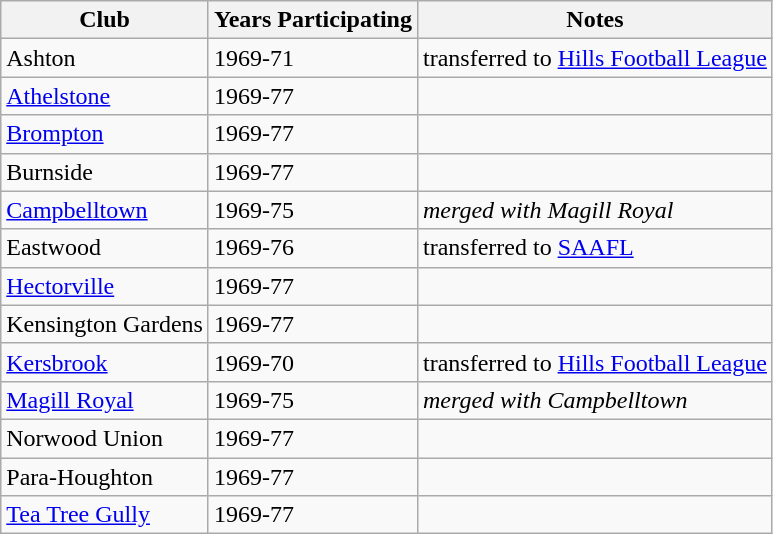<table class="wikitable">
<tr>
<th>Club</th>
<th>Years Participating</th>
<th>Notes</th>
</tr>
<tr>
<td>Ashton</td>
<td>1969-71 </td>
<td>transferred to <a href='#'>Hills Football League</a></td>
</tr>
<tr>
<td><a href='#'>Athelstone</a></td>
<td>1969-77 </td>
<td></td>
</tr>
<tr>
<td><a href='#'>Brompton</a></td>
<td>1969-77 </td>
<td></td>
</tr>
<tr>
<td>Burnside</td>
<td>1969-77 </td>
<td></td>
</tr>
<tr>
<td><a href='#'>Campbelltown</a></td>
<td>1969-75 </td>
<td><em>merged with Magill Royal</em></td>
</tr>
<tr>
<td>Eastwood</td>
<td>1969-76</td>
<td>transferred to <a href='#'>SAAFL</a></td>
</tr>
<tr>
<td><a href='#'>Hectorville</a></td>
<td>1969-77 </td>
<td></td>
</tr>
<tr>
<td>Kensington Gardens</td>
<td>1969-77</td>
<td></td>
</tr>
<tr>
<td><a href='#'>Kersbrook</a></td>
<td>1969-70 </td>
<td>transferred to <a href='#'>Hills Football League</a></td>
</tr>
<tr>
<td><a href='#'>Magill Royal</a></td>
<td>1969-75 </td>
<td><em>merged with Campbelltown</em></td>
</tr>
<tr>
<td>Norwood Union</td>
<td>1969-77 </td>
<td></td>
</tr>
<tr>
<td>Para-Houghton</td>
<td>1969-77 </td>
<td></td>
</tr>
<tr>
<td><a href='#'>Tea Tree Gully</a></td>
<td>1969-77 </td>
<td></td>
</tr>
</table>
